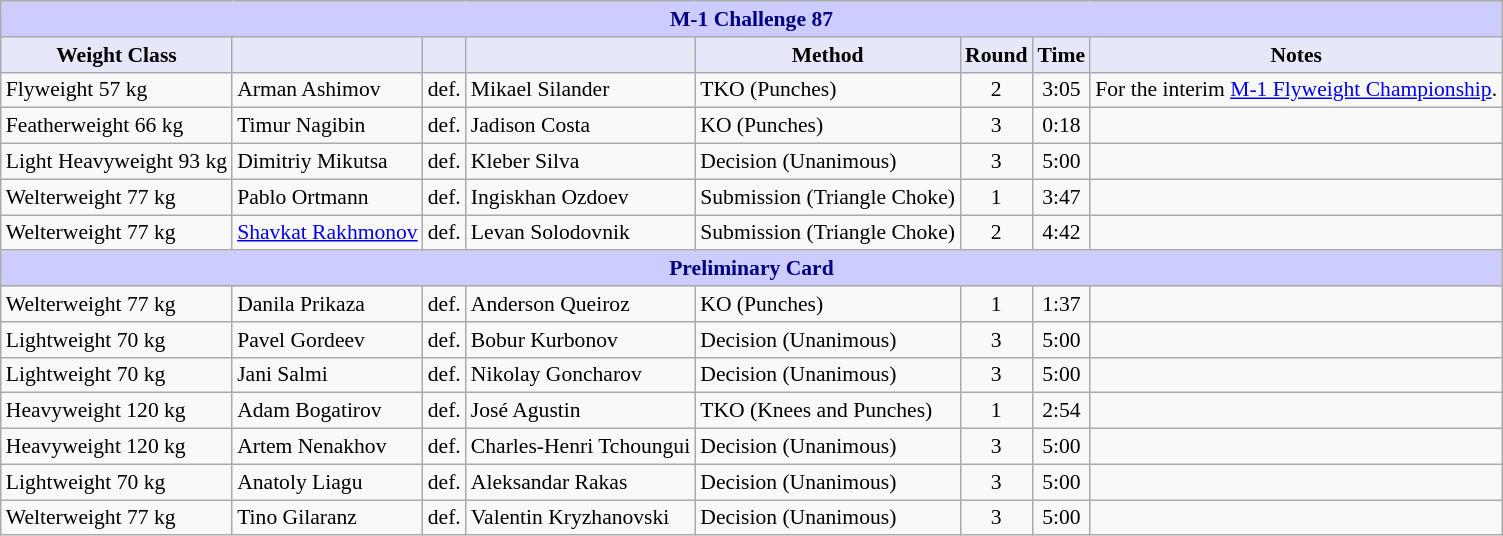<table class="wikitable" style="font-size: 90%;">
<tr>
<th colspan="8" style="background-color: #ccf; color: #000080; text-align: center;"><strong>M-1 Challenge 87</strong></th>
</tr>
<tr>
<th colspan="1" style="background-color: #E6E8FA; color: #000000; text-align: center;">Weight Class</th>
<th colspan="1" style="background-color: #E6E8FA; color: #000000; text-align: center;"></th>
<th colspan="1" style="background-color: #E6E8FA; color: #000000; text-align: center;"></th>
<th colspan="1" style="background-color: #E6E8FA; color: #000000; text-align: center;"></th>
<th colspan="1" style="background-color: #E6E8FA; color: #000000; text-align: center;">Method</th>
<th colspan="1" style="background-color: #E6E8FA; color: #000000; text-align: center;">Round</th>
<th colspan="1" style="background-color: #E6E8FA; color: #000000; text-align: center;">Time</th>
<th colspan="1" style="background-color: #E6E8FA; color: #000000; text-align: center;">Notes</th>
</tr>
<tr>
<td>Flyweight 57 kg</td>
<td> Arman Ashimov</td>
<td>def.</td>
<td> Mikael Silander</td>
<td>TKO (Punches)</td>
<td align=center>2</td>
<td align=center>3:05</td>
<td>For the interim <a href='#'>M-1 Flyweight Championship</a>.</td>
</tr>
<tr>
<td>Featherweight 66 kg</td>
<td> Timur Nagibin</td>
<td>def.</td>
<td> Jadison Costa</td>
<td>KO (Punches)</td>
<td align=center>3</td>
<td align=center>0:18</td>
<td></td>
</tr>
<tr>
<td>Light Heavyweight 93 kg</td>
<td> Dimitriy Mikutsa</td>
<td>def.</td>
<td> Kleber Silva</td>
<td>Decision (Unanimous)</td>
<td align=center>3</td>
<td align=center>5:00</td>
<td></td>
</tr>
<tr>
<td>Welterweight 77 kg</td>
<td> Pablo Ortmann</td>
<td>def.</td>
<td> Ingiskhan Ozdoev</td>
<td>Submission (Triangle Choke)</td>
<td align=center>1</td>
<td align=center>3:47</td>
<td></td>
</tr>
<tr>
<td>Welterweight 77 kg</td>
<td> <a href='#'>Shavkat Rakhmonov</a></td>
<td>def.</td>
<td> Levan Solodovnik</td>
<td>Submission (Triangle Choke)</td>
<td align=center>2</td>
<td align=center>4:42</td>
<td></td>
</tr>
<tr>
<th colspan="8" style="background-color: #ccf; color: #000080; text-align: center;"><strong>Preliminary Card</strong></th>
</tr>
<tr>
<td>Welterweight 77 kg</td>
<td> Danila Prikaza</td>
<td>def.</td>
<td> Anderson Queiroz</td>
<td>KO (Punches)</td>
<td align=center>1</td>
<td align=center>1:37</td>
<td></td>
</tr>
<tr>
<td>Lightweight 70 kg</td>
<td> Pavel Gordeev</td>
<td>def.</td>
<td> Bobur Kurbonov</td>
<td>Decision (Unanimous)</td>
<td align=center>3</td>
<td align=center>5:00</td>
<td></td>
</tr>
<tr>
<td>Lightweight 70 kg</td>
<td> Jani Salmi</td>
<td>def.</td>
<td> Nikolay Goncharov</td>
<td>Decision (Unanimous)</td>
<td align=center>3</td>
<td align=center>5:00</td>
<td></td>
</tr>
<tr>
<td>Heavyweight 120 kg</td>
<td> Adam Bogatirov</td>
<td>def.</td>
<td> José Agustin</td>
<td>TKO (Knees and Punches)</td>
<td align=center>1</td>
<td align=center>2:54</td>
<td></td>
</tr>
<tr>
<td>Heavyweight 120 kg</td>
<td> Artem Nenakhov</td>
<td>def.</td>
<td> Charles-Henri Tchoungui</td>
<td>Decision (Unanimous)</td>
<td align=center>3</td>
<td align=center>5:00</td>
<td></td>
</tr>
<tr>
<td>Lightweight 70 kg</td>
<td> Anatoly Liagu</td>
<td>def.</td>
<td> Aleksandar Rakas</td>
<td>Decision (Unanimous)</td>
<td align=center>3</td>
<td align=center>5:00</td>
<td></td>
</tr>
<tr>
<td>Welterweight 77 kg</td>
<td> Tino Gilaranz</td>
<td>def.</td>
<td> Valentin Kryzhanovski</td>
<td>Decision (Unanimous)</td>
<td align=center>3</td>
<td align=center>5:00</td>
<td></td>
</tr>
</table>
